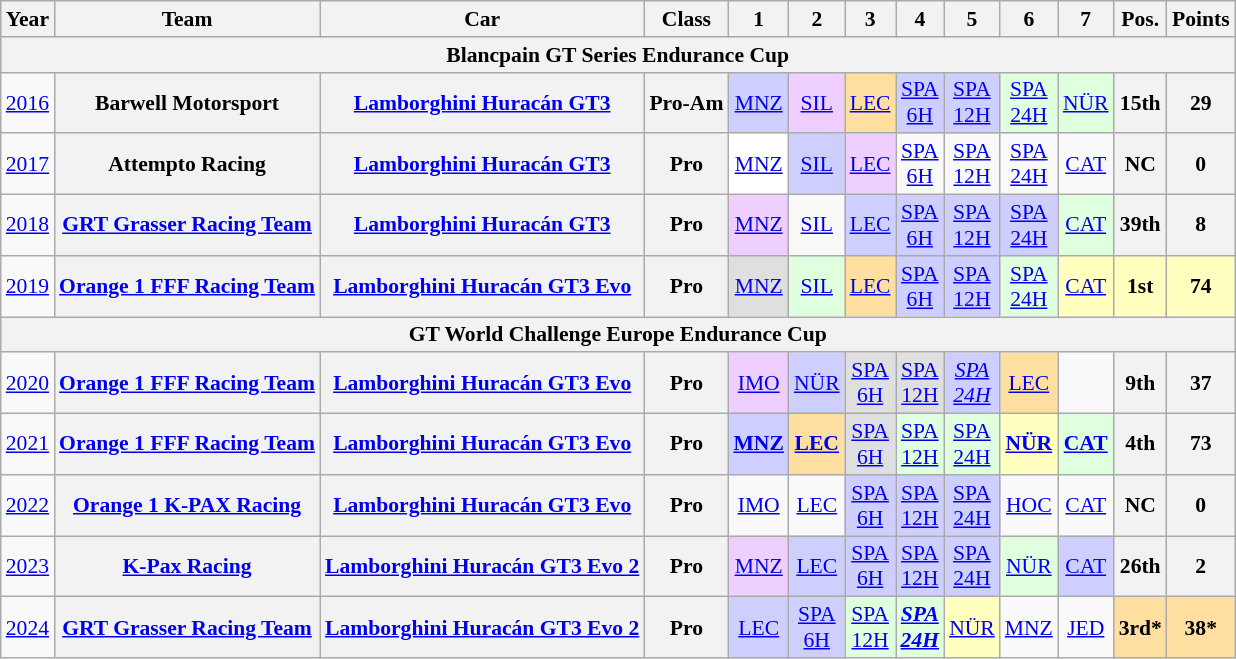<table class="wikitable" border="1" style="text-align:center; font-size:90%;">
<tr>
<th>Year</th>
<th>Team</th>
<th>Car</th>
<th>Class</th>
<th>1</th>
<th>2</th>
<th>3</th>
<th>4</th>
<th>5</th>
<th>6</th>
<th>7</th>
<th>Pos.</th>
<th>Points</th>
</tr>
<tr>
<th colspan="13">Blancpain GT Series Endurance Cup</th>
</tr>
<tr>
<td><a href='#'>2016</a></td>
<th>Barwell Motorsport</th>
<th><a href='#'>Lamborghini Huracán GT3</a></th>
<th>Pro-Am</th>
<td style="background:#CFCFFF;"><a href='#'>MNZ</a><br></td>
<td style="background:#EFCFFF;"><a href='#'>SIL</a><br></td>
<td style="background:#FFDF9F;"><a href='#'>LEC</a><br></td>
<td style="background:#CFCFFF;"><a href='#'>SPA<br>6H</a><br></td>
<td style="background:#CFCFFF;"><a href='#'>SPA<br>12H</a><br></td>
<td style="background:#DFFFDF;"><a href='#'>SPA<br>24H</a><br></td>
<td style="background:#DFFFDF;"><a href='#'>NÜR</a><br></td>
<th>15th</th>
<th>29</th>
</tr>
<tr>
<td><a href='#'>2017</a></td>
<th>Attempto Racing</th>
<th><a href='#'>Lamborghini Huracán GT3</a></th>
<th>Pro</th>
<td style="background:#FFFFFF;"><a href='#'>MNZ</a><br></td>
<td style="background:#CFCFFF;"><a href='#'>SIL</a><br></td>
<td style="background:#EFCFFF;"><a href='#'>LEC</a><br></td>
<td style="background:#;"><a href='#'>SPA<br>6H</a></td>
<td style="background:#;"><a href='#'>SPA<br>12H</a></td>
<td style="background:#;"><a href='#'>SPA<br>24H</a></td>
<td style="background:#;"><a href='#'>CAT</a></td>
<th>NC</th>
<th>0</th>
</tr>
<tr>
<td><a href='#'>2018</a></td>
<th><a href='#'>GRT Grasser Racing Team</a></th>
<th><a href='#'>Lamborghini Huracán GT3</a></th>
<th>Pro</th>
<td style="background:#EFCFFF;"><a href='#'>MNZ</a><br></td>
<td style="background:#;"><a href='#'>SIL</a></td>
<td style="background:#CFCFFF;"><a href='#'>LEC</a><br></td>
<td style="background:#CFCFFF;"><a href='#'>SPA<br>6H</a><br></td>
<td style="background:#CFCFFF;"><a href='#'>SPA<br>12H</a><br></td>
<td style="background:#CFCFFF;"><a href='#'>SPA<br>24H</a><br></td>
<td style="background:#DFFFDF;"><a href='#'>CAT</a><br></td>
<th>39th</th>
<th>8</th>
</tr>
<tr>
<td><a href='#'>2019</a></td>
<th><a href='#'>Orange 1 FFF Racing Team</a></th>
<th><a href='#'>Lamborghini Huracán GT3 Evo</a></th>
<th>Pro</th>
<td style="background:#DFDFDF;"><a href='#'>MNZ</a><br></td>
<td style="background:#DFFFDF;"><a href='#'>SIL</a><br></td>
<td style="background:#FFDF9F;"><a href='#'>LEC</a><br></td>
<td style="background:#CFCFFF;"><a href='#'>SPA<br>6H</a><br></td>
<td style="background:#CFCFFF;"><a href='#'>SPA<br>12H</a><br></td>
<td style="background:#DFFFDF;"><a href='#'>SPA<br>24H</a><br></td>
<td style="background:#FFFFBF;"><a href='#'>CAT</a><br></td>
<th style="background:#FFFFBF;">1st</th>
<th style="background:#FFFFBF;">74</th>
</tr>
<tr>
<th colspan="13">GT World Challenge Europe Endurance Cup</th>
</tr>
<tr>
<td><a href='#'>2020</a></td>
<th><a href='#'>Orange 1 FFF Racing Team</a></th>
<th><a href='#'>Lamborghini Huracán GT3 Evo</a></th>
<th>Pro</th>
<td style="background:#EFCFFF;"><a href='#'>IMO</a><br></td>
<td style="background:#CFCFFF;"><a href='#'>NÜR</a><br></td>
<td style="background:#DFDFDF;"><a href='#'>SPA<br>6H</a><br></td>
<td style="background:#DFDFDF;"><a href='#'>SPA<br>12H</a><br></td>
<td style="background:#CFCFFF;"><em><a href='#'>SPA<br>24H</a></em><br></td>
<td style="background:#FFDF9F;"><a href='#'>LEC</a><br></td>
<td></td>
<th>9th</th>
<th>37</th>
</tr>
<tr>
<td><a href='#'>2021</a></td>
<th><a href='#'>Orange 1 FFF Racing Team</a></th>
<th><a href='#'>Lamborghini Huracán GT3 Evo</a></th>
<th>Pro</th>
<td style="background:#CFCFFF;"><strong><a href='#'>MNZ</a></strong><br></td>
<td style="background:#FFDF9F;"><strong><a href='#'>LEC</a></strong><br></td>
<td style="background:#DFDFDF;"><a href='#'>SPA<br>6H</a><br></td>
<td style="background:#DFFFDF;"><a href='#'>SPA<br>12H</a><br></td>
<td style="background:#DFFFDF;"><a href='#'>SPA<br>24H</a><br></td>
<td style="background:#FFFFBF;"><strong><a href='#'>NÜR</a></strong><br></td>
<td style="background:#DFFFDF;"><strong><a href='#'>CAT</a></strong><br></td>
<th>4th</th>
<th>73</th>
</tr>
<tr>
<td><a href='#'>2022</a></td>
<th><a href='#'>Orange 1 K-PAX Racing</a></th>
<th><a href='#'>Lamborghini Huracán GT3 Evo</a></th>
<th>Pro</th>
<td style="background:#;"><a href='#'>IMO</a></td>
<td style="background:#;"><a href='#'>LEC</a></td>
<td style="background:#CFCFFF;"><a href='#'>SPA<br>6H</a><br></td>
<td style="background:#CFCFFF;"><a href='#'>SPA<br>12H</a><br></td>
<td style="background:#CFCFFF;"><a href='#'>SPA<br>24H</a><br></td>
<td style="background:#;"><a href='#'>HOC</a></td>
<td style="background:#;"><a href='#'>CAT</a></td>
<th>NC</th>
<th>0</th>
</tr>
<tr>
<td><a href='#'>2023</a></td>
<th><a href='#'>K-Pax Racing</a></th>
<th><a href='#'>Lamborghini Huracán GT3 Evo 2</a></th>
<th>Pro</th>
<td style="background:#EFCFFF;"><a href='#'>MNZ</a><br></td>
<td style="background:#cfcfff;"><a href='#'>LEC</a><br></td>
<td style="background:#cfcfff;"><a href='#'>SPA<br>6H</a><br></td>
<td style="background:#cfcfff;"><a href='#'>SPA<br>12H</a><br></td>
<td style="background:#cfcfff;"><a href='#'>SPA<br>24H</a><br></td>
<td style="background:#DFFFDF;"><a href='#'>NÜR</a><br></td>
<td style="background:#cfcfff;"><a href='#'>CAT</a><br></td>
<th>26th</th>
<th>2</th>
</tr>
<tr>
<td><a href='#'>2024</a></td>
<th><a href='#'>GRT Grasser Racing Team</a></th>
<th><a href='#'>Lamborghini Huracán GT3 Evo 2</a></th>
<th>Pro</th>
<td style="background:#CFCFFF;"><a href='#'>LEC</a><br></td>
<td style="background:#CFCFFF;"><a href='#'>SPA<br>6H</a><br></td>
<td style="background:#DFFFDF;"><a href='#'>SPA<br>12H</a><br></td>
<td style="background:#DFFFDF;"><strong><em><a href='#'>SPA<br>24H</a></em></strong><br></td>
<td style="background:#FFFFBF;"><a href='#'>NÜR</a><br></td>
<td style="background:#;"><a href='#'>MNZ</a><br></td>
<td style="background:#;"><a href='#'>JED</a><br></td>
<th style="background:#FFDF9F;">3rd*</th>
<th style="background:#FFDF9F;">38*</th>
</tr>
</table>
